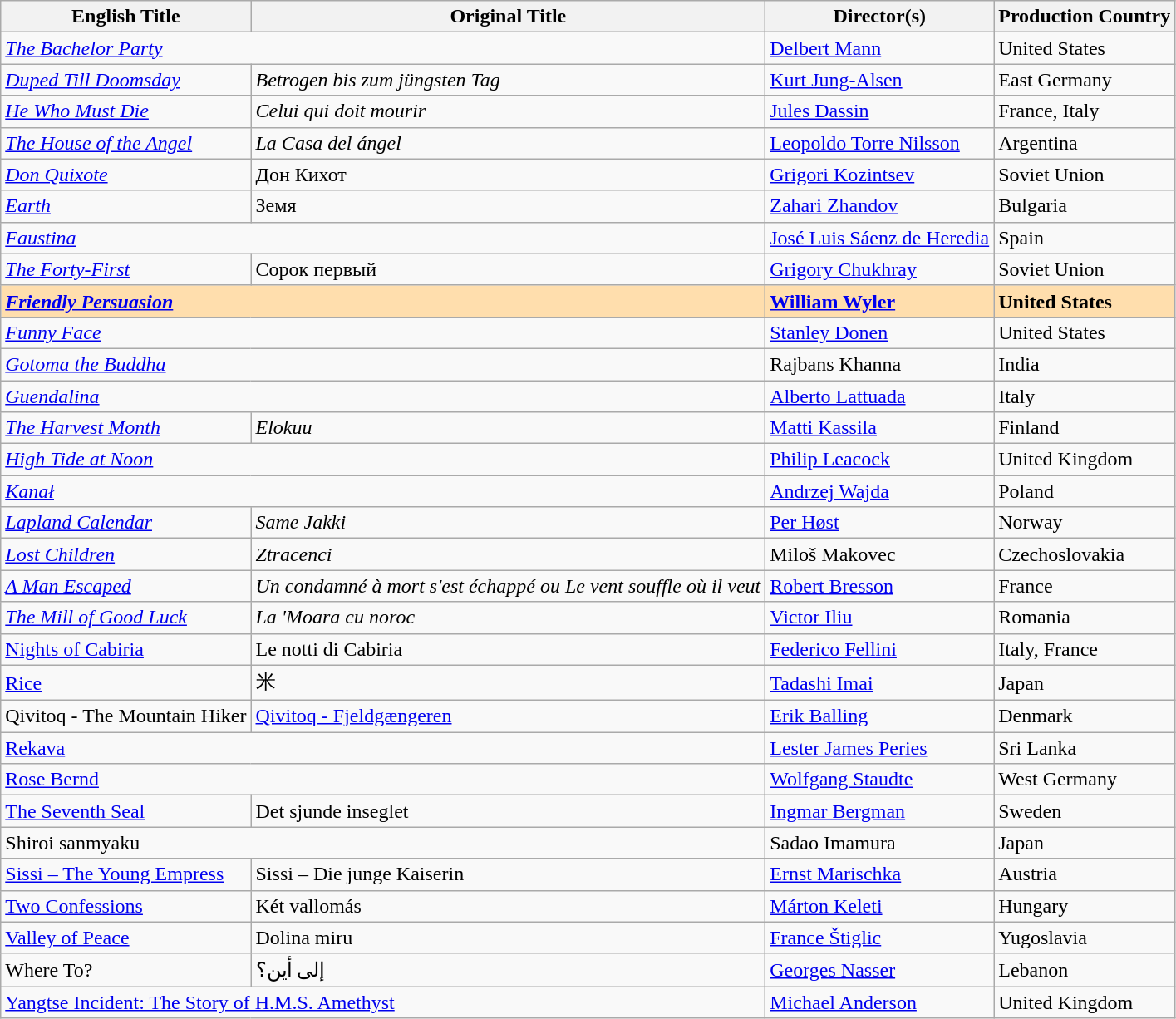<table class="wikitable">
<tr>
<th>English Title</th>
<th>Original Title</th>
<th>Director(s)</th>
<th>Production Country</th>
</tr>
<tr>
<td colspan="2"><em><a href='#'>The Bachelor Party</a></em></td>
<td><a href='#'>Delbert Mann</a></td>
<td>United States</td>
</tr>
<tr>
<td><em><a href='#'>Duped Till Doomsday</a></em></td>
<td><em>Betrogen bis zum jüngsten Tag</em></td>
<td><a href='#'>Kurt Jung-Alsen</a></td>
<td>East Germany</td>
</tr>
<tr>
<td><em><a href='#'>He Who Must Die</a></em></td>
<td><em>Celui qui doit mourir</em></td>
<td><a href='#'>Jules Dassin</a></td>
<td>France, Italy</td>
</tr>
<tr>
<td><em><a href='#'>The House of the Angel</a></em></td>
<td><em>La Casa del ángel</em></td>
<td><a href='#'>Leopoldo Torre Nilsson</a></td>
<td>Argentina</td>
</tr>
<tr>
<td><em><a href='#'>Don Quixote</a></em></td>
<td>Дон Кихот</td>
<td><a href='#'>Grigori Kozintsev</a></td>
<td>Soviet Union</td>
</tr>
<tr>
<td><em><a href='#'>Earth</a></em></td>
<td>Земя</td>
<td><a href='#'>Zahari Zhandov</a></td>
<td>Bulgaria</td>
</tr>
<tr>
<td colspan="2"><em><a href='#'>Faustina</a></em></td>
<td><a href='#'>José Luis Sáenz de Heredia</a></td>
<td>Spain</td>
</tr>
<tr>
<td><em><a href='#'>The Forty-First</a></em></td>
<td>Сорок первый</td>
<td><a href='#'>Grigory Chukhray</a></td>
<td>Soviet Union</td>
</tr>
<tr style="background:#FFDEAD;">
<td colspan="2"><em><a href='#'><strong>Friendly Persuasion</strong></a></em></td>
<td><a href='#'><strong>William Wyler</strong></a></td>
<td><strong>United States</strong></td>
</tr>
<tr>
<td colspan="2"><em><a href='#'>Funny Face</a></em></td>
<td><a href='#'>Stanley Donen</a></td>
<td>United States</td>
</tr>
<tr>
<td colspan="2"><em><a href='#'>Gotoma the Buddha</a></em></td>
<td>Rajbans Khanna</td>
<td>India</td>
</tr>
<tr>
<td colspan="2"><em><a href='#'>Guendalina</a></em></td>
<td><a href='#'>Alberto Lattuada</a></td>
<td>Italy</td>
</tr>
<tr>
<td><em><a href='#'>The Harvest Month</a></em></td>
<td><em>Elokuu</em></td>
<td><a href='#'>Matti Kassila</a></td>
<td>Finland</td>
</tr>
<tr>
<td colspan="2"><em><a href='#'>High Tide at Noon</a></em></td>
<td><a href='#'>Philip Leacock</a></td>
<td>United Kingdom</td>
</tr>
<tr>
<td colspan="2"><em><a href='#'>Kanał</a></em></td>
<td><a href='#'>Andrzej Wajda</a></td>
<td>Poland</td>
</tr>
<tr>
<td><em><a href='#'>Lapland Calendar</a></em></td>
<td><em>Same Jakki</em></td>
<td><a href='#'>Per Høst</a></td>
<td>Norway</td>
</tr>
<tr>
<td><em><a href='#'>Lost Children</a></em></td>
<td><em>Ztracenci</em></td>
<td>Miloš Makovec</td>
<td>Czechoslovakia</td>
</tr>
<tr>
<td><em><a href='#'>A Man Escaped</a></em></td>
<td><em>Un condamné à mort s'est échappé ou Le vent souffle où il veut</em></td>
<td><a href='#'>Robert Bresson</a></td>
<td>France</td>
</tr>
<tr>
<td><em><a href='#'>The Mill of Good Luck</a></em></td>
<td><em>La 'Moara cu noroc<strong></td>
<td><a href='#'>Victor Iliu</a></td>
<td>Romania</td>
</tr>
<tr>
<td></em><a href='#'>Nights of Cabiria</a><em></td>
<td></em>Le notti di Cabiria<em></td>
<td><a href='#'>Federico Fellini</a></td>
<td>Italy, France</td>
</tr>
<tr>
<td><a href='#'></em>Rice<em></a></td>
<td>米</td>
<td><a href='#'>Tadashi Imai</a></td>
<td>Japan</td>
</tr>
<tr>
<td></em>Qivitoq - The Mountain Hiker<em></td>
<td></em><a href='#'>Qivitoq - Fjeldgængeren</a><em></td>
<td><a href='#'>Erik Balling</a></td>
<td>Denmark</td>
</tr>
<tr>
<td colspan="2"></em><a href='#'>Rekava</a><em></td>
<td><a href='#'>Lester James Peries</a></td>
<td>Sri Lanka</td>
</tr>
<tr>
<td colspan="2"></em><a href='#'>Rose Bernd</a><em></td>
<td><a href='#'>Wolfgang Staudte</a></td>
<td>West Germany</td>
</tr>
<tr>
<td></em><a href='#'>The Seventh Seal</a><em></td>
<td></em>Det sjunde inseglet<em></td>
<td><a href='#'>Ingmar Bergman</a></td>
<td>Sweden</td>
</tr>
<tr>
<td colspan="2"></em>Shiroi sanmyaku<em></td>
<td>Sadao Imamura</td>
<td>Japan</td>
</tr>
<tr>
<td></em><a href='#'>Sissi – The Young Empress</a><em></td>
<td></em>Sissi – Die junge Kaiserin<em></td>
<td><a href='#'>Ernst Marischka</a></td>
<td>Austria</td>
</tr>
<tr>
<td></em><a href='#'>Two Confessions</a><em></td>
<td></em>Két vallomás<em></td>
<td><a href='#'>Márton Keleti</a></td>
<td>Hungary</td>
</tr>
<tr>
<td></em><a href='#'>Valley of Peace</a><em></td>
<td></em>Dolina miru<em></td>
<td><a href='#'>France Štiglic</a></td>
<td>Yugoslavia</td>
</tr>
<tr>
<td></em>Where To?<em></td>
<td>إلى أين؟</td>
<td><a href='#'>Georges Nasser</a></td>
<td>Lebanon</td>
</tr>
<tr>
<td colspan="2"></em><a href='#'>Yangtse Incident: The Story of H.M.S. Amethyst</a><em></td>
<td><a href='#'>Michael Anderson</a></td>
<td>United Kingdom</td>
</tr>
</table>
